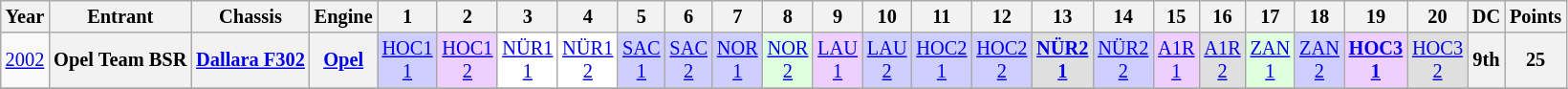<table class="wikitable" style="text-align:center; font-size:85%">
<tr>
<th>Year</th>
<th>Entrant</th>
<th>Chassis</th>
<th>Engine</th>
<th>1</th>
<th>2</th>
<th>3</th>
<th>4</th>
<th>5</th>
<th>6</th>
<th>7</th>
<th>8</th>
<th>9</th>
<th>10</th>
<th>11</th>
<th>12</th>
<th>13</th>
<th>14</th>
<th>15</th>
<th>16</th>
<th>17</th>
<th>18</th>
<th>19</th>
<th>20</th>
<th>DC</th>
<th>Points</th>
</tr>
<tr>
<td><a href='#'>2002</a></td>
<th nowrap>Opel Team BSR</th>
<th nowrap><a href='#'>Dallara F302</a></th>
<th nowrap><a href='#'>Opel</a></th>
<td style="background:#CFCFFF;"><a href='#'>HOC1<br>1</a><br></td>
<td style="background:#EFCFFF;"><a href='#'>HOC1<br>2</a><br></td>
<td style="background:#FFFFFF;"><a href='#'>NÜR1<br>1</a><br></td>
<td style="background:#FFFFFF;"><a href='#'>NÜR1<br>2</a><br></td>
<td style="background:#CFCFFF;"><a href='#'>SAC<br>1</a><br></td>
<td style="background:#CFCFFF;"><a href='#'>SAC<br>2</a><br></td>
<td style="background:#CFCFFF;"><a href='#'>NOR<br>1</a><br></td>
<td style="background:#DFFFDF;"><a href='#'>NOR<br>2</a><br></td>
<td style="background:#EFCFFF;"><a href='#'>LAU<br>1</a><br></td>
<td style="background:#CFCFFF;"><a href='#'>LAU<br>2</a><br></td>
<td style="background:#CFCFFF;"><a href='#'>HOC2<br>1</a><br></td>
<td style="background:#CFCFFF;"><a href='#'>HOC2<br>2</a><br></td>
<td style="background:#DFDFDF;"><strong><a href='#'>NÜR2<br>1</a></strong><br></td>
<td style="background:#CFCFFF;"><a href='#'>NÜR2<br>2</a><br></td>
<td style="background:#EFCFFF;"><a href='#'>A1R<br>1</a><br></td>
<td style="background:#DFDFDF;"><a href='#'>A1R<br>2</a><br></td>
<td style="background:#DFFFDF;"><a href='#'>ZAN<br>1</a><br></td>
<td style="background:#CFCFFF;"><a href='#'>ZAN<br>2</a><br></td>
<td style="background:#EFCFFF;"><strong><a href='#'>HOC3<br>1</a></strong><br></td>
<td style="background:#DFDFDF;"><a href='#'>HOC3<br>2</a><br></td>
<th>9th</th>
<th>25</th>
</tr>
<tr>
</tr>
</table>
